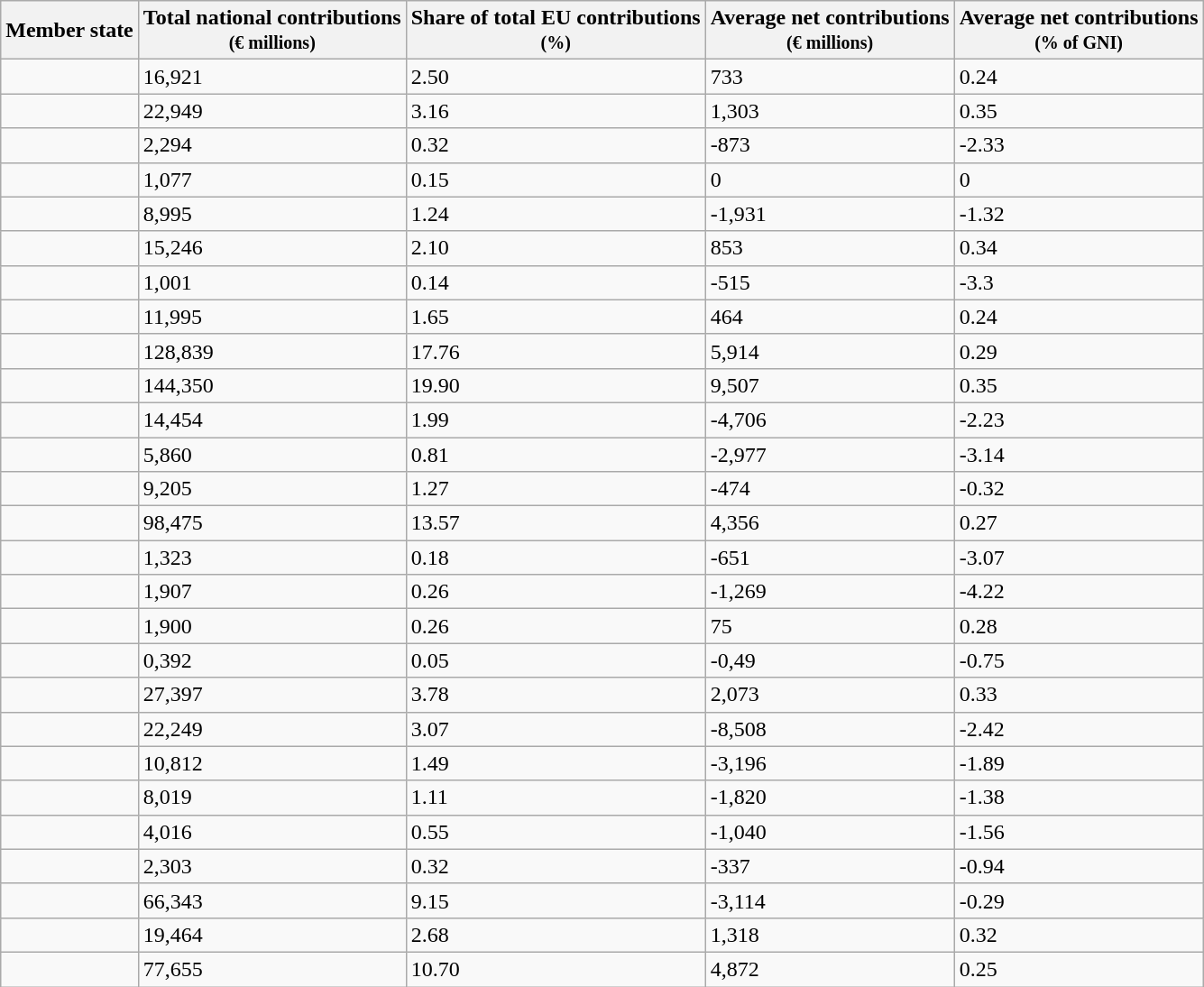<table class="wikitable sortable">
<tr>
<th>Member state</th>
<th>Total national contributions<br><small>(€ millions)</small></th>
<th>Share of total EU contributions<br><small>(%)</small></th>
<th>Average net contributions<br><small>(€ millions)</small></th>
<th>Average net contributions<br><small>(% of GNI)</small></th>
</tr>
<tr>
<td></td>
<td>16,921</td>
<td>2.50</td>
<td>733</td>
<td>0.24</td>
</tr>
<tr>
<td></td>
<td>22,949</td>
<td>3.16</td>
<td>1,303</td>
<td>0.35</td>
</tr>
<tr>
<td></td>
<td>2,294</td>
<td>0.32</td>
<td>-873</td>
<td>-2.33</td>
</tr>
<tr>
<td></td>
<td>1,077</td>
<td>0.15</td>
<td>0</td>
<td>0</td>
</tr>
<tr>
<td></td>
<td>8,995</td>
<td>1.24</td>
<td>-1,931</td>
<td>-1.32</td>
</tr>
<tr>
<td></td>
<td>15,246</td>
<td>2.10</td>
<td>853</td>
<td>0.34</td>
</tr>
<tr>
<td></td>
<td>1,001</td>
<td>0.14</td>
<td>-515</td>
<td>-3.3</td>
</tr>
<tr>
<td></td>
<td>11,995</td>
<td>1.65</td>
<td>464</td>
<td>0.24</td>
</tr>
<tr>
<td></td>
<td>128,839</td>
<td>17.76</td>
<td>5,914</td>
<td>0.29</td>
</tr>
<tr>
<td></td>
<td>144,350</td>
<td>19.90</td>
<td>9,507</td>
<td>0.35</td>
</tr>
<tr>
<td></td>
<td>14,454</td>
<td>1.99</td>
<td>-4,706</td>
<td>-2.23</td>
</tr>
<tr>
<td></td>
<td>5,860</td>
<td>0.81</td>
<td>-2,977</td>
<td>-3.14</td>
</tr>
<tr>
<td></td>
<td>9,205</td>
<td>1.27</td>
<td>-474</td>
<td>-0.32</td>
</tr>
<tr>
<td></td>
<td>98,475</td>
<td>13.57</td>
<td>4,356</td>
<td>0.27</td>
</tr>
<tr>
<td></td>
<td>1,323</td>
<td>0.18</td>
<td>-651</td>
<td>-3.07</td>
</tr>
<tr>
<td></td>
<td>1,907</td>
<td>0.26</td>
<td>-1,269</td>
<td>-4.22</td>
</tr>
<tr>
<td></td>
<td>1,900</td>
<td>0.26</td>
<td>75</td>
<td>0.28</td>
</tr>
<tr>
<td></td>
<td>0,392</td>
<td>0.05</td>
<td>-0,49</td>
<td>-0.75</td>
</tr>
<tr>
<td></td>
<td>27,397</td>
<td>3.78</td>
<td>2,073</td>
<td>0.33</td>
</tr>
<tr>
<td></td>
<td>22,249</td>
<td>3.07</td>
<td>-8,508</td>
<td>-2.42</td>
</tr>
<tr>
<td></td>
<td>10,812</td>
<td>1.49</td>
<td>-3,196</td>
<td>-1.89</td>
</tr>
<tr>
<td></td>
<td>8,019</td>
<td>1.11</td>
<td>-1,820</td>
<td>-1.38</td>
</tr>
<tr>
<td></td>
<td>4,016</td>
<td>0.55</td>
<td>-1,040</td>
<td>-1.56</td>
</tr>
<tr>
<td></td>
<td>2,303</td>
<td>0.32</td>
<td>-337</td>
<td>-0.94</td>
</tr>
<tr>
<td></td>
<td>66,343</td>
<td>9.15</td>
<td>-3,114</td>
<td>-0.29</td>
</tr>
<tr>
<td></td>
<td>19,464</td>
<td>2.68</td>
<td>1,318</td>
<td>0.32</td>
</tr>
<tr>
<td></td>
<td>77,655</td>
<td>10.70</td>
<td>4,872</td>
<td>0.25</td>
</tr>
</table>
